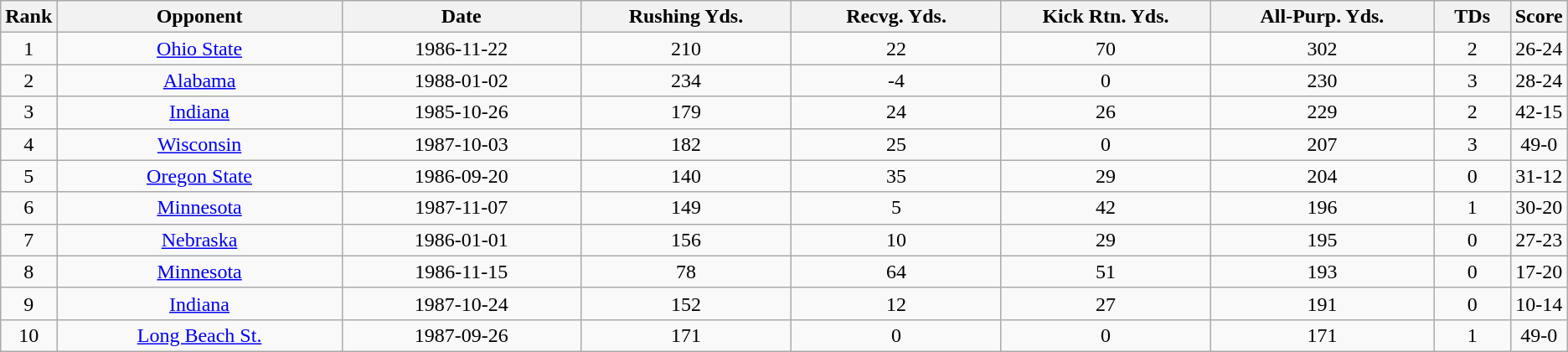<table class="wikitable sortable">
<tr>
<th width="3%">Rank</th>
<th width="19%">Opponent</th>
<th width="16%">Date</th>
<th width="14%">Rushing Yds.</th>
<th width="14%">Recvg. Yds.</th>
<th width="14%">Kick Rtn. Yds.</th>
<th width="15%">All-Purp. Yds.</th>
<th width="5%">TDs</th>
<th width="9%">Score</th>
</tr>
<tr align="center">
<td>1</td>
<td><a href='#'>Ohio State</a></td>
<td>1986-11-22</td>
<td>210</td>
<td>22</td>
<td>70</td>
<td>302</td>
<td>2</td>
<td>26-24</td>
</tr>
<tr align="center">
<td>2</td>
<td><a href='#'>Alabama</a></td>
<td>1988-01-02</td>
<td>234</td>
<td>-4</td>
<td>0</td>
<td>230</td>
<td>3</td>
<td>28-24</td>
</tr>
<tr align="center">
<td>3</td>
<td><a href='#'>Indiana</a></td>
<td>1985-10-26</td>
<td>179</td>
<td>24</td>
<td>26</td>
<td>229</td>
<td>2</td>
<td>42-15</td>
</tr>
<tr align="center">
<td>4</td>
<td><a href='#'>Wisconsin</a></td>
<td>1987-10-03</td>
<td>182</td>
<td>25</td>
<td>0</td>
<td>207</td>
<td>3</td>
<td>49-0</td>
</tr>
<tr align="center">
<td>5</td>
<td><a href='#'>Oregon State</a></td>
<td>1986-09-20</td>
<td>140</td>
<td>35</td>
<td>29</td>
<td>204</td>
<td>0</td>
<td>31-12</td>
</tr>
<tr align="center">
<td>6</td>
<td><a href='#'>Minnesota</a></td>
<td>1987-11-07</td>
<td>149</td>
<td>5</td>
<td>42</td>
<td>196</td>
<td>1</td>
<td>30-20</td>
</tr>
<tr align="center">
<td>7</td>
<td><a href='#'>Nebraska</a></td>
<td>1986-01-01</td>
<td>156</td>
<td>10</td>
<td>29</td>
<td>195</td>
<td>0</td>
<td>27-23</td>
</tr>
<tr align="center">
<td>8</td>
<td><a href='#'>Minnesota</a></td>
<td>1986-11-15</td>
<td>78</td>
<td>64</td>
<td>51</td>
<td>193</td>
<td>0</td>
<td>17-20</td>
</tr>
<tr align="center">
<td>9</td>
<td><a href='#'>Indiana</a></td>
<td>1987-10-24</td>
<td>152</td>
<td>12</td>
<td>27</td>
<td>191</td>
<td>0</td>
<td>10-14</td>
</tr>
<tr align="center">
<td>10</td>
<td><a href='#'>Long Beach St.</a></td>
<td>1987-09-26</td>
<td>171</td>
<td>0</td>
<td>0</td>
<td>171</td>
<td>1</td>
<td>49-0</td>
</tr>
</table>
